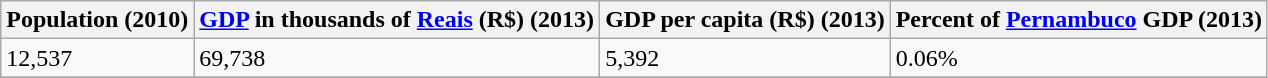<table class="wikitable" border="1">
<tr>
<th>Population (2010)</th>
<th><a href='#'>GDP</a> in thousands of <a href='#'>Reais</a> (R$) (2013)</th>
<th>GDP per capita (R$) (2013)</th>
<th>Percent of <a href='#'>Pernambuco</a> GDP (2013)</th>
</tr>
<tr>
<td>12,537</td>
<td>69,738</td>
<td>5,392</td>
<td>0.06%</td>
</tr>
<tr>
</tr>
</table>
